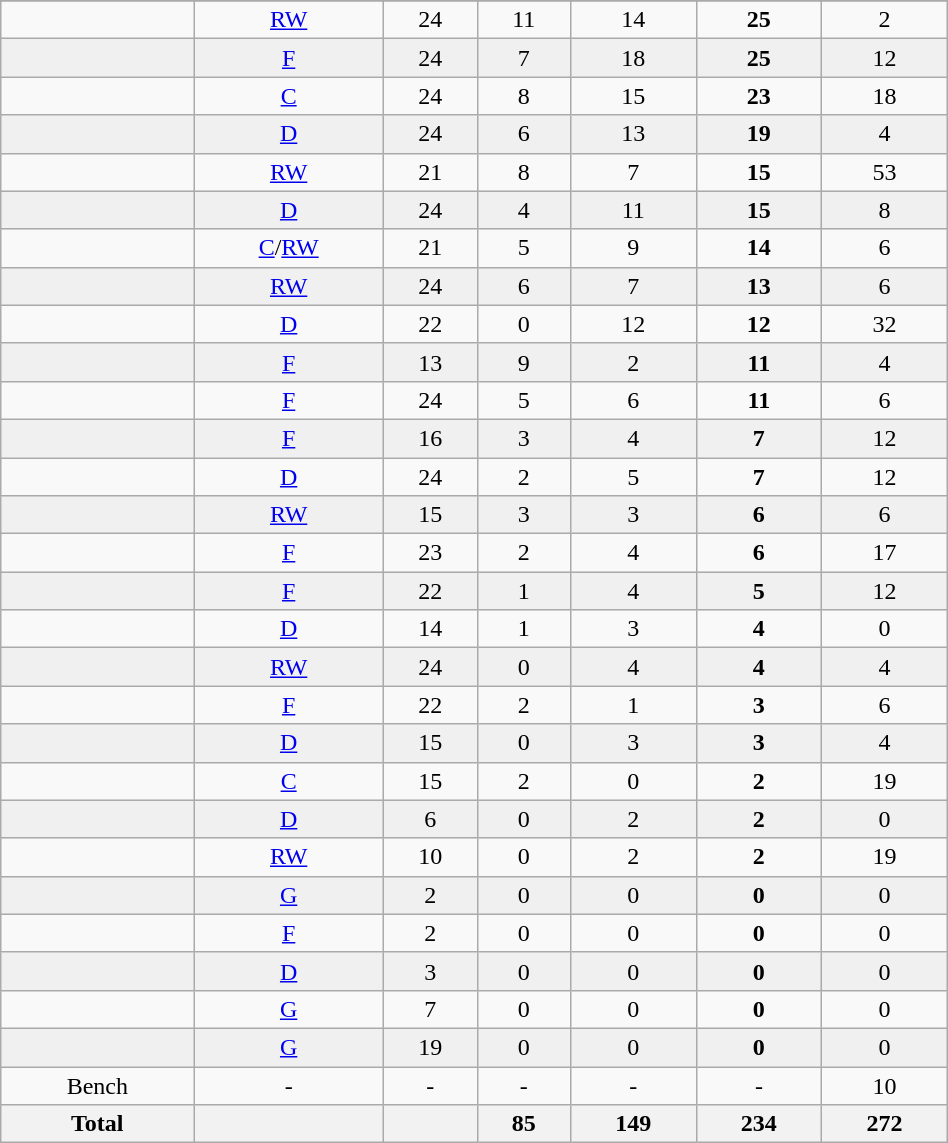<table class="wikitable sortable" width ="50%">
<tr align="center">
</tr>
<tr align="center" bgcolor="">
<td></td>
<td><a href='#'>RW</a></td>
<td>24</td>
<td>11</td>
<td>14</td>
<td><strong>25</strong></td>
<td>2</td>
</tr>
<tr align="center" bgcolor="f0f0f0">
<td></td>
<td><a href='#'>F</a></td>
<td>24</td>
<td>7</td>
<td>18</td>
<td><strong>25</strong></td>
<td>12</td>
</tr>
<tr align="center" bgcolor="">
<td></td>
<td><a href='#'>C</a></td>
<td>24</td>
<td>8</td>
<td>15</td>
<td><strong>23</strong></td>
<td>18</td>
</tr>
<tr align="center" bgcolor="f0f0f0">
<td></td>
<td><a href='#'>D</a></td>
<td>24</td>
<td>6</td>
<td>13</td>
<td><strong>19</strong></td>
<td>4</td>
</tr>
<tr align="center" bgcolor="">
<td></td>
<td><a href='#'>RW</a></td>
<td>21</td>
<td>8</td>
<td>7</td>
<td><strong>15</strong></td>
<td>53</td>
</tr>
<tr align="center" bgcolor="f0f0f0">
<td></td>
<td><a href='#'>D</a></td>
<td>24</td>
<td>4</td>
<td>11</td>
<td><strong>15</strong></td>
<td>8</td>
</tr>
<tr align="center" bgcolor="">
<td></td>
<td><a href='#'>C</a>/<a href='#'>RW</a></td>
<td>21</td>
<td>5</td>
<td>9</td>
<td><strong>14</strong></td>
<td>6</td>
</tr>
<tr align="center" bgcolor="f0f0f0">
<td></td>
<td><a href='#'>RW</a></td>
<td>24</td>
<td>6</td>
<td>7</td>
<td><strong>13</strong></td>
<td>6</td>
</tr>
<tr align="center" bgcolor="">
<td></td>
<td><a href='#'>D</a></td>
<td>22</td>
<td>0</td>
<td>12</td>
<td><strong>12</strong></td>
<td>32</td>
</tr>
<tr align="center" bgcolor="f0f0f0">
<td></td>
<td><a href='#'>F</a></td>
<td>13</td>
<td>9</td>
<td>2</td>
<td><strong>11</strong></td>
<td>4</td>
</tr>
<tr align="center" bgcolor="">
<td></td>
<td><a href='#'>F</a></td>
<td>24</td>
<td>5</td>
<td>6</td>
<td><strong>11</strong></td>
<td>6</td>
</tr>
<tr align="center" bgcolor="f0f0f0">
<td></td>
<td><a href='#'>F</a></td>
<td>16</td>
<td>3</td>
<td>4</td>
<td><strong>7</strong></td>
<td>12</td>
</tr>
<tr align="center" bgcolor="">
<td></td>
<td><a href='#'>D</a></td>
<td>24</td>
<td>2</td>
<td>5</td>
<td><strong>7</strong></td>
<td>12</td>
</tr>
<tr align="center" bgcolor="f0f0f0">
<td></td>
<td><a href='#'>RW</a></td>
<td>15</td>
<td>3</td>
<td>3</td>
<td><strong>6</strong></td>
<td>6</td>
</tr>
<tr align="center" bgcolor="">
<td></td>
<td><a href='#'>F</a></td>
<td>23</td>
<td>2</td>
<td>4</td>
<td><strong>6</strong></td>
<td>17</td>
</tr>
<tr align="center" bgcolor="f0f0f0">
<td></td>
<td><a href='#'>F</a></td>
<td>22</td>
<td>1</td>
<td>4</td>
<td><strong>5</strong></td>
<td>12</td>
</tr>
<tr align="center" bgcolor="">
<td></td>
<td><a href='#'>D</a></td>
<td>14</td>
<td>1</td>
<td>3</td>
<td><strong>4</strong></td>
<td>0</td>
</tr>
<tr align="center" bgcolor="f0f0f0">
<td></td>
<td><a href='#'>RW</a></td>
<td>24</td>
<td>0</td>
<td>4</td>
<td><strong>4</strong></td>
<td>4</td>
</tr>
<tr align="center" bgcolor="">
<td></td>
<td><a href='#'>F</a></td>
<td>22</td>
<td>2</td>
<td>1</td>
<td><strong>3</strong></td>
<td>6</td>
</tr>
<tr align="center" bgcolor="f0f0f0">
<td></td>
<td><a href='#'>D</a></td>
<td>15</td>
<td>0</td>
<td>3</td>
<td><strong>3</strong></td>
<td>4</td>
</tr>
<tr align="center" bgcolor="">
<td></td>
<td><a href='#'>C</a></td>
<td>15</td>
<td>2</td>
<td>0</td>
<td><strong>2</strong></td>
<td>19</td>
</tr>
<tr align="center" bgcolor="f0f0f0">
<td></td>
<td><a href='#'>D</a></td>
<td>6</td>
<td>0</td>
<td>2</td>
<td><strong>2</strong></td>
<td>0</td>
</tr>
<tr align="center" bgcolor="">
<td></td>
<td><a href='#'>RW</a></td>
<td>10</td>
<td>0</td>
<td>2</td>
<td><strong>2</strong></td>
<td>19</td>
</tr>
<tr align="center" bgcolor="f0f0f0">
<td></td>
<td><a href='#'>G</a></td>
<td>2</td>
<td>0</td>
<td>0</td>
<td><strong>0</strong></td>
<td>0</td>
</tr>
<tr align="center" bgcolor="">
<td></td>
<td><a href='#'>F</a></td>
<td>2</td>
<td>0</td>
<td>0</td>
<td><strong>0</strong></td>
<td>0</td>
</tr>
<tr align="center" bgcolor="f0f0f0">
<td></td>
<td><a href='#'>D</a></td>
<td>3</td>
<td>0</td>
<td>0</td>
<td><strong>0</strong></td>
<td>0</td>
</tr>
<tr align="center" bgcolor="">
<td></td>
<td><a href='#'>G</a></td>
<td>7</td>
<td>0</td>
<td>0</td>
<td><strong>0</strong></td>
<td>0</td>
</tr>
<tr align="center" bgcolor="f0f0f0">
<td></td>
<td><a href='#'>G</a></td>
<td>19</td>
<td>0</td>
<td>0</td>
<td><strong>0</strong></td>
<td>0</td>
</tr>
<tr align="center" bgcolor="">
<td>Bench</td>
<td>-</td>
<td>-</td>
<td>-</td>
<td>-</td>
<td>-</td>
<td>10</td>
</tr>
<tr>
<th>Total</th>
<th></th>
<th></th>
<th>85</th>
<th>149</th>
<th>234</th>
<th>272</th>
</tr>
</table>
